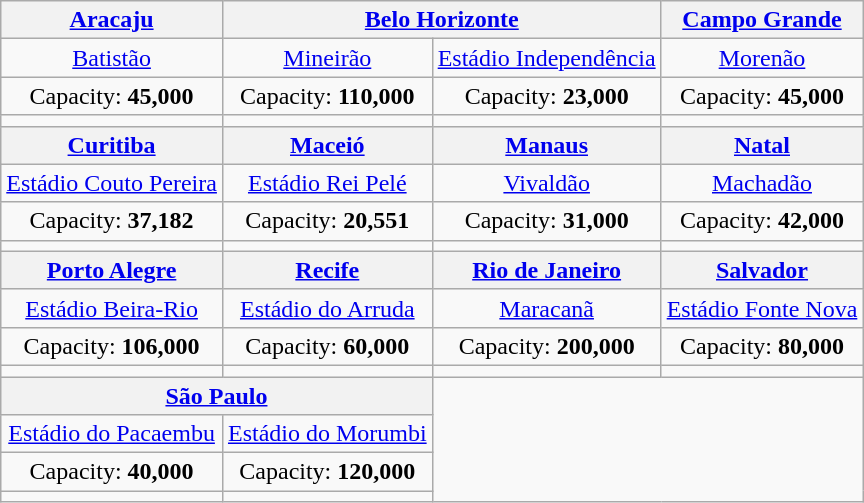<table class="wikitable" style="text-align:center">
<tr>
<th><a href='#'>Aracaju</a></th>
<th colspan="2"><a href='#'>Belo Horizonte</a></th>
<th><a href='#'>Campo Grande</a></th>
</tr>
<tr>
<td><a href='#'>Batistão</a></td>
<td><a href='#'>Mineirão</a></td>
<td><a href='#'>Estádio Independência</a></td>
<td><a href='#'>Morenão</a></td>
</tr>
<tr>
<td>Capacity: <strong>45,000</strong></td>
<td>Capacity: <strong>110,000</strong></td>
<td>Capacity: <strong>23,000</strong></td>
<td>Capacity: <strong>45,000</strong></td>
</tr>
<tr>
<td align="center"></td>
<td></td>
<td></td>
<td></td>
</tr>
<tr>
<th><a href='#'>Curitiba</a></th>
<th><a href='#'>Maceió</a></th>
<th><a href='#'>Manaus</a></th>
<th><a href='#'>Natal</a></th>
</tr>
<tr>
<td><a href='#'>Estádio Couto Pereira</a></td>
<td><a href='#'>Estádio Rei Pelé</a></td>
<td><a href='#'>Vivaldão</a></td>
<td><a href='#'>Machadão</a></td>
</tr>
<tr>
<td>Capacity: <strong>37,182</strong></td>
<td>Capacity: <strong>20,551</strong></td>
<td>Capacity: <strong>31,000</strong></td>
<td>Capacity: <strong>42,000</strong></td>
</tr>
<tr>
<td align="center"></td>
<td></td>
<td></td>
<td></td>
</tr>
<tr>
<th><a href='#'>Porto Alegre</a></th>
<th><a href='#'>Recife</a></th>
<th><a href='#'>Rio de Janeiro</a></th>
<th><a href='#'>Salvador</a></th>
</tr>
<tr>
<td><a href='#'>Estádio Beira-Rio</a></td>
<td><a href='#'>Estádio do Arruda</a></td>
<td><a href='#'>Maracanã</a></td>
<td><a href='#'>Estádio Fonte Nova</a></td>
</tr>
<tr>
<td>Capacity: <strong>106,000</strong></td>
<td>Capacity: <strong>60,000</strong></td>
<td>Capacity: <strong>200,000</strong></td>
<td>Capacity: <strong>80,000</strong></td>
</tr>
<tr>
<td align="center"></td>
<td></td>
<td></td>
<td></td>
</tr>
<tr>
<th colspan="2"><a href='#'>São Paulo</a></th>
</tr>
<tr>
<td><a href='#'>Estádio do Pacaembu</a></td>
<td><a href='#'>Estádio do Morumbi</a></td>
</tr>
<tr>
<td>Capacity: <strong>40,000</strong></td>
<td>Capacity: <strong>120,000</strong></td>
</tr>
<tr>
<td align="center"></td>
<td></td>
</tr>
</table>
